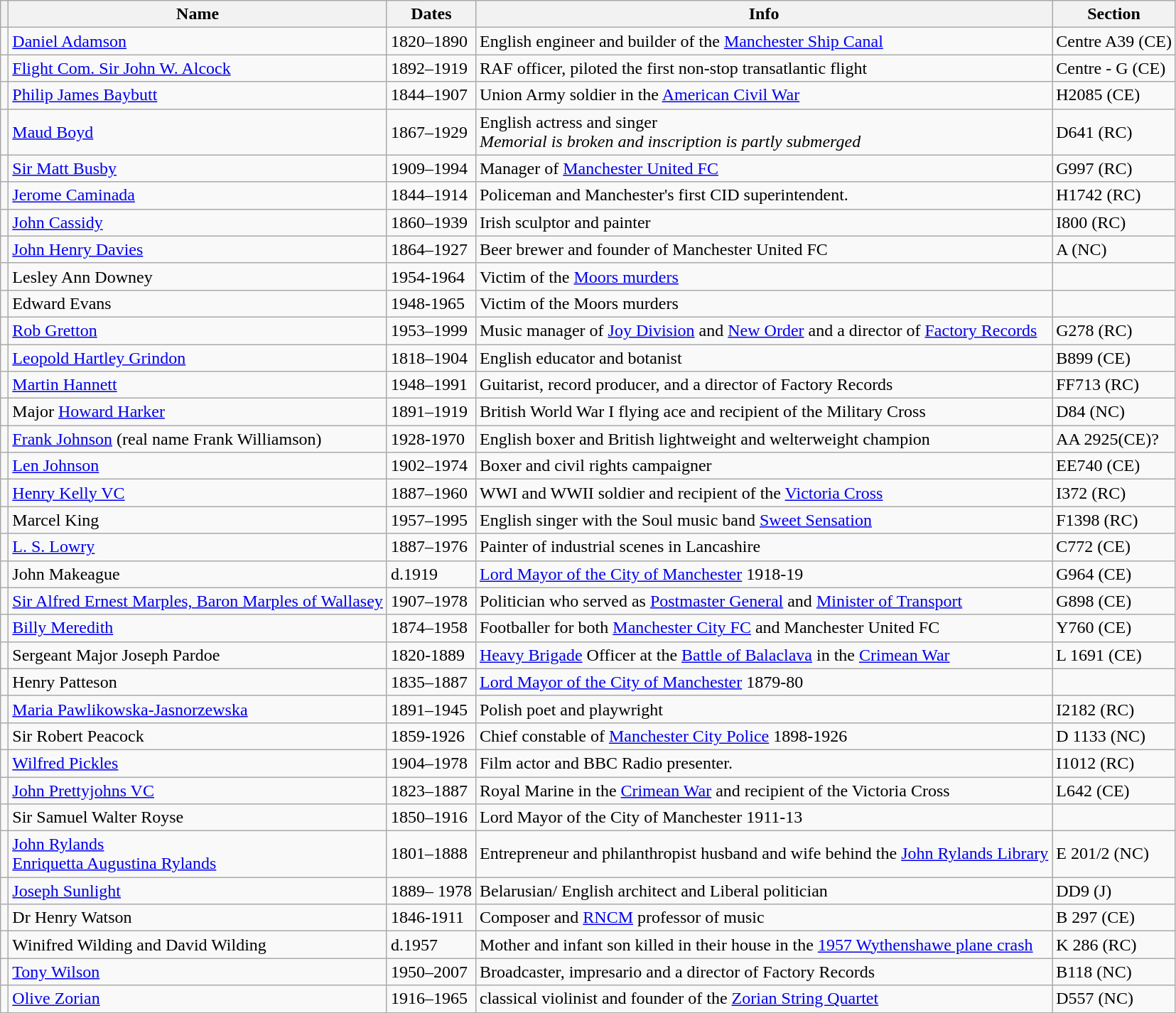<table class="wikitable">
<tr>
<th></th>
<th>Name</th>
<th>Dates</th>
<th>Info</th>
<th>Section</th>
</tr>
<tr>
<td></td>
<td><a href='#'>Daniel Adamson</a></td>
<td nowrap>1820–1890</td>
<td>English engineer and builder of the <a href='#'>Manchester Ship Canal</a></td>
<td>Centre  A39 (CE)</td>
</tr>
<tr>
<td></td>
<td><a href='#'>Flight Com. Sir John W. Alcock</a></td>
<td>1892–1919</td>
<td>RAF officer, piloted the first non-stop transatlantic flight</td>
<td>Centre - G (CE)</td>
</tr>
<tr>
<td></td>
<td><a href='#'>Philip James Baybutt</a></td>
<td>1844–1907</td>
<td>Union Army soldier in the <a href='#'>American Civil War</a></td>
<td>H2085 (CE)</td>
</tr>
<tr>
<td></td>
<td><a href='#'>Maud Boyd</a></td>
<td>1867–1929</td>
<td>English actress and singer<br><em>Memorial is broken and inscription is partly submerged</em></td>
<td>D641 (RC)</td>
</tr>
<tr>
<td></td>
<td><a href='#'>Sir Matt Busby</a></td>
<td>1909–1994</td>
<td>Manager of <a href='#'>Manchester United FC</a></td>
<td>G997 (RC)</td>
</tr>
<tr>
<td></td>
<td><a href='#'>Jerome Caminada</a></td>
<td>1844–1914</td>
<td>Policeman and Manchester's first CID superintendent.</td>
<td>H1742 (RC)</td>
</tr>
<tr>
<td></td>
<td><a href='#'>John Cassidy</a></td>
<td>1860–1939</td>
<td>Irish sculptor and painter</td>
<td>I800 (RC)</td>
</tr>
<tr>
<td></td>
<td><a href='#'>John Henry Davies</a></td>
<td>1864–1927</td>
<td>Beer brewer and founder of Manchester United FC</td>
<td>A (NC)</td>
</tr>
<tr>
<td></td>
<td>Lesley Ann Downey</td>
<td>1954-1964</td>
<td>Victim of the <a href='#'>Moors murders</a></td>
<td></td>
</tr>
<tr>
<td></td>
<td>Edward Evans</td>
<td>1948-1965</td>
<td>Victim of the Moors murders</td>
<td></td>
</tr>
<tr>
<td></td>
<td><a href='#'>Rob Gretton</a></td>
<td>1953–1999</td>
<td>Music manager of <a href='#'>Joy Division</a> and <a href='#'>New Order</a> and a director of <a href='#'>Factory Records</a></td>
<td>G278 (RC)</td>
</tr>
<tr>
<td></td>
<td><a href='#'>Leopold Hartley Grindon</a></td>
<td>1818–1904</td>
<td>English educator and botanist</td>
<td>B899 (CE)</td>
</tr>
<tr>
<td></td>
<td><a href='#'>Martin Hannett</a></td>
<td>1948–1991</td>
<td>Guitarist, record producer, and a director of Factory Records</td>
<td>FF713 (RC)</td>
</tr>
<tr>
<td></td>
<td>Major <a href='#'>Howard Harker</a></td>
<td>1891–1919</td>
<td>British World War I flying ace and recipient of the Military Cross</td>
<td>D84 (NC)</td>
</tr>
<tr>
<td></td>
<td><a href='#'>Frank Johnson</a> (real name Frank Williamson)</td>
<td>1928-1970</td>
<td>English boxer and British lightweight and welterweight champion</td>
<td>AA 2925(CE)?</td>
</tr>
<tr>
<td></td>
<td><a href='#'>Len Johnson</a></td>
<td>1902–1974</td>
<td>Boxer and civil rights campaigner</td>
<td>EE740 (CE)</td>
</tr>
<tr>
<td></td>
<td><a href='#'>Henry Kelly VC</a></td>
<td>1887–1960</td>
<td>WWI and WWII soldier and recipient of the <a href='#'>Victoria Cross</a></td>
<td>I372 (RC)</td>
</tr>
<tr>
<td></td>
<td>Marcel King</td>
<td>1957–1995</td>
<td>English singer with the Soul music band <a href='#'>Sweet Sensation</a></td>
<td>F1398 (RC)</td>
</tr>
<tr>
<td></td>
<td><a href='#'>L. S. Lowry</a></td>
<td>1887–1976</td>
<td>Painter of industrial scenes in Lancashire</td>
<td>C772 (CE)</td>
</tr>
<tr>
<td></td>
<td>John Makeague</td>
<td>d.1919</td>
<td><a href='#'>Lord Mayor of the City of Manchester</a> 1918-19</td>
<td>G964 (CE)</td>
</tr>
<tr>
<td></td>
<td><a href='#'>Sir Alfred Ernest Marples, Baron Marples of Wallasey</a></td>
<td>1907–1978</td>
<td>Politician who served as <a href='#'>Postmaster General</a> and <a href='#'>Minister of Transport</a></td>
<td>G898 (CE)</td>
</tr>
<tr>
<td></td>
<td><a href='#'>Billy Meredith</a></td>
<td>1874–1958</td>
<td>Footballer for both <a href='#'>Manchester City FC</a> and Manchester United FC</td>
<td>Y760 (CE)</td>
</tr>
<tr>
<td></td>
<td>Sergeant Major Joseph Pardoe</td>
<td>1820-1889</td>
<td><a href='#'>Heavy Brigade</a> Officer at the <a href='#'>Battle of Balaclava</a> in the <a href='#'>Crimean War</a></td>
<td>L 1691 (CE)</td>
</tr>
<tr>
<td></td>
<td>Henry Patteson</td>
<td>1835–1887</td>
<td><a href='#'>Lord Mayor of the City of Manchester</a> 1879-80</td>
<td></td>
</tr>
<tr>
<td></td>
<td><a href='#'>Maria Pawlikowska-Jasnorzewska</a></td>
<td>1891–1945</td>
<td>Polish poet and playwright</td>
<td>I2182 (RC)</td>
</tr>
<tr>
<td></td>
<td>Sir Robert Peacock</td>
<td>1859-1926</td>
<td>Chief constable of <a href='#'>Manchester City Police</a> 1898-1926</td>
<td>D 1133 (NC) </td>
</tr>
<tr>
<td></td>
<td><a href='#'>Wilfred Pickles</a></td>
<td>1904–1978</td>
<td>Film actor and BBC Radio presenter.</td>
<td>I1012 (RC)</td>
</tr>
<tr>
<td></td>
<td><a href='#'>John Prettyjohns VC</a></td>
<td>1823–1887</td>
<td>Royal Marine in the <a href='#'>Crimean War</a> and recipient of the Victoria Cross</td>
<td>L642 (CE)</td>
</tr>
<tr>
<td></td>
<td>Sir Samuel Walter Royse</td>
<td>1850–1916</td>
<td>Lord Mayor of the City of Manchester 1911-13</td>
<td></td>
</tr>
<tr>
<td></td>
<td><a href='#'>John Rylands</a><br><a href='#'>Enriquetta Augustina Rylands</a></td>
<td>1801–1888</td>
<td>Entrepreneur and philanthropist husband and wife behind the <a href='#'>John Rylands Library</a></td>
<td>E 201/2 (NC)</td>
</tr>
<tr>
<td></td>
<td><a href='#'>Joseph Sunlight</a></td>
<td>1889– 1978</td>
<td>Belarusian/ English architect and Liberal politician</td>
<td>DD9 (J)</td>
</tr>
<tr>
<td></td>
<td>Dr Henry Watson</td>
<td>1846-1911</td>
<td>Composer and <a href='#'>RNCM</a> professor of music</td>
<td>B 297 (CE)</td>
</tr>
<tr>
<td></td>
<td>Winifred Wilding and David Wilding</td>
<td>d.1957</td>
<td>Mother and infant son killed in their house in the <a href='#'>1957 Wythenshawe plane crash</a></td>
<td>K 286 (RC)</td>
</tr>
<tr>
<td></td>
<td><a href='#'>Tony Wilson</a></td>
<td>1950–2007</td>
<td>Broadcaster, impresario and a director of Factory Records</td>
<td>B118 (NC) </td>
</tr>
<tr>
<td></td>
<td><a href='#'>Olive Zorian</a></td>
<td>1916–1965</td>
<td>classical violinist and founder of the <a href='#'>Zorian String Quartet</a></td>
<td>D557 (NC) </td>
</tr>
</table>
